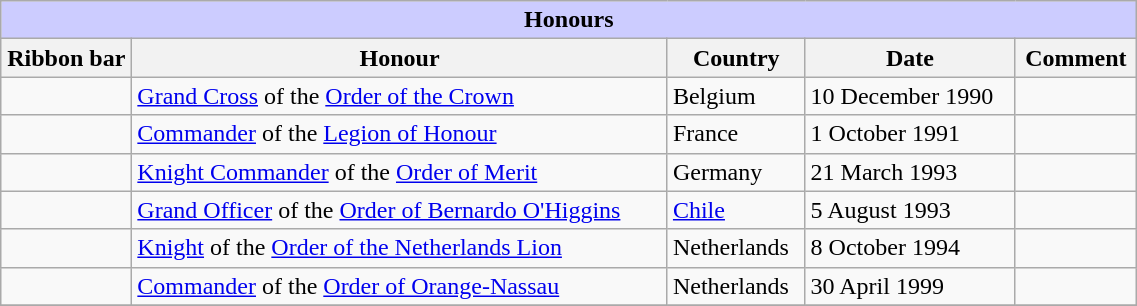<table class="wikitable" style="width:60%;">
<tr style="background:#ccf; text-align:center;">
<td colspan=5><strong>Honours</strong></td>
</tr>
<tr>
<th style="width:80px;">Ribbon bar</th>
<th>Honour</th>
<th>Country</th>
<th>Date</th>
<th>Comment</th>
</tr>
<tr>
<td></td>
<td><a href='#'>Grand Cross</a> of the <a href='#'>Order of the Crown</a></td>
<td>Belgium</td>
<td>10 December 1990</td>
<td></td>
</tr>
<tr>
<td></td>
<td><a href='#'>Commander</a> of the <a href='#'>Legion of Honour</a></td>
<td>France</td>
<td>1 October 1991</td>
<td></td>
</tr>
<tr>
<td></td>
<td><a href='#'>Knight Commander</a> of the <a href='#'>Order of Merit</a></td>
<td>Germany</td>
<td>21 March 1993</td>
<td></td>
</tr>
<tr>
<td></td>
<td><a href='#'>Grand Officer</a> of the <a href='#'>Order of Bernardo O'Higgins</a></td>
<td><a href='#'>Chile</a></td>
<td>5 August 1993</td>
<td></td>
</tr>
<tr>
<td></td>
<td><a href='#'>Knight</a> of the <a href='#'>Order of the Netherlands Lion</a></td>
<td>Netherlands</td>
<td>8 October 1994</td>
<td></td>
</tr>
<tr>
<td></td>
<td><a href='#'>Commander</a> of the <a href='#'>Order of Orange-Nassau</a></td>
<td>Netherlands</td>
<td>30 April 1999</td>
<td></td>
</tr>
<tr>
</tr>
</table>
